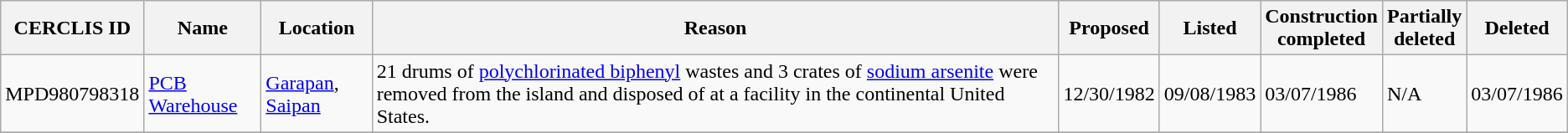<table class="wikitable sortable">
<tr>
<th>CERCLIS ID</th>
<th>Name</th>
<th>Location</th>
<th>Reason</th>
<th>Proposed</th>
<th>Listed</th>
<th>Construction<br>completed</th>
<th>Partially<br>deleted</th>
<th>Deleted</th>
</tr>
<tr>
<td>MPD980798318</td>
<td><a href='#'>PCB Warehouse</a></td>
<td><a href='#'>Garapan</a>, <a href='#'>Saipan</a></td>
<td>21 drums of <a href='#'>polychlorinated biphenyl</a> wastes and 3 crates of <a href='#'>sodium arsenite</a> were removed from the island and disposed of at a facility in the continental United States.</td>
<td>12/30/1982</td>
<td>09/08/1983</td>
<td>03/07/1986</td>
<td>N/A</td>
<td>03/07/1986</td>
</tr>
<tr>
</tr>
</table>
